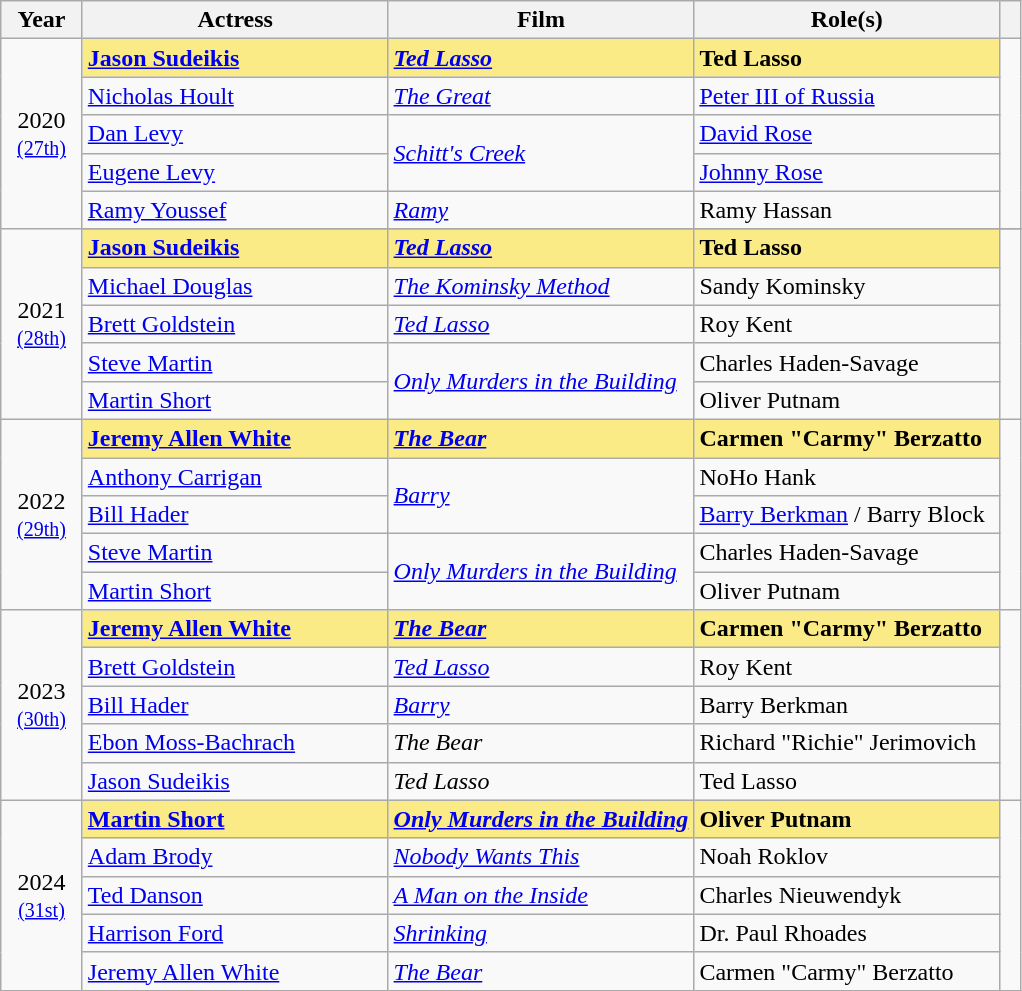<table class="wikitable sortable" style="text-align:left;">
<tr>
<th scope="col" style="width:8%;">Year</th>
<th scope="col" style="width:30%;">Actress</th>
<th scope="col" style="width:30%;">Film</th>
<th scope="col" style="width:30%;">Role(s)</th>
<th class=unsortable><strong></strong></th>
</tr>
<tr>
<td rowspan="5" align="center">2020<br><small><a href='#'>(27th)</a> </small></td>
<td style="background:#FAEB86;"><strong><a href='#'>Jason Sudeikis</a></strong></td>
<td style="background:#FAEB86;"><strong><em><a href='#'>Ted Lasso</a></em></strong></td>
<td style="background:#FAEB86;"><strong>Ted Lasso</strong></td>
<td rowspan=5></td>
</tr>
<tr>
<td><a href='#'>Nicholas Hoult</a></td>
<td><em><a href='#'>The Great</a></em></td>
<td><a href='#'>Peter III of Russia</a></td>
</tr>
<tr>
<td><a href='#'>Dan Levy</a></td>
<td rowspan="2"><em><a href='#'>Schitt's Creek</a></em></td>
<td><a href='#'>David Rose</a></td>
</tr>
<tr>
<td><a href='#'>Eugene Levy</a></td>
<td><a href='#'>Johnny Rose</a></td>
</tr>
<tr>
<td><a href='#'>Ramy Youssef</a></td>
<td><em><a href='#'>Ramy</a></em></td>
<td>Ramy Hassan</td>
</tr>
<tr>
<td rowspan="6" align="center">2021<br><small><a href='#'>(28th)</a> </small></td>
</tr>
<tr>
<td style="background:#FAEB86;"><strong><a href='#'>Jason Sudeikis</a></strong></td>
<td style="background:#FAEB86;"><strong><em><a href='#'>Ted Lasso</a></em></strong></td>
<td style="background:#FAEB86;"><strong>Ted Lasso</strong></td>
<td rowspan=5></td>
</tr>
<tr>
<td><a href='#'>Michael Douglas</a></td>
<td><em><a href='#'>The Kominsky Method</a></em></td>
<td>Sandy Kominsky</td>
</tr>
<tr>
<td><a href='#'>Brett Goldstein</a></td>
<td><em><a href='#'>Ted Lasso</a></em></td>
<td>Roy Kent</td>
</tr>
<tr>
<td><a href='#'>Steve Martin</a></td>
<td rowspan="2"><em><a href='#'>Only Murders in the Building</a></em></td>
<td>Charles Haden-Savage</td>
</tr>
<tr>
<td><a href='#'>Martin Short</a></td>
<td>Oliver Putnam</td>
</tr>
<tr>
<td rowspan="5" align="center">2022<br><small><a href='#'>(29th)</a> </small></td>
<td style="background:#FAEB86;"><strong><a href='#'>Jeremy Allen White</a></strong></td>
<td style="background:#FAEB86;"><strong><em><a href='#'>The Bear</a></em></strong></td>
<td style="background:#FAEB86;"><strong>Carmen "Carmy" Berzatto</strong></td>
<td rowspan=5></td>
</tr>
<tr>
<td><a href='#'>Anthony Carrigan</a></td>
<td rowspan="2"><em><a href='#'>Barry</a></em></td>
<td>NoHo Hank</td>
</tr>
<tr>
<td><a href='#'>Bill Hader</a></td>
<td><a href='#'>Barry Berkman</a> / Barry Block</td>
</tr>
<tr>
<td><a href='#'>Steve Martin</a></td>
<td rowspan="2"><em><a href='#'>Only Murders in the Building</a></em></td>
<td>Charles Haden-Savage</td>
</tr>
<tr>
<td><a href='#'>Martin Short</a></td>
<td>Oliver Putnam</td>
</tr>
<tr>
<td rowspan="5" align="center">2023<br><small><a href='#'>(30th)</a> </small></td>
<td style="background:#FAEB86;"><strong><a href='#'>Jeremy Allen White</a></strong></td>
<td style="background:#FAEB86;"><strong><em><a href='#'>The Bear</a></em></strong></td>
<td style="background:#FAEB86;"><strong>Carmen "Carmy" Berzatto</strong></td>
<td rowspan=5></td>
</tr>
<tr>
<td><a href='#'>Brett Goldstein</a></td>
<td><em><a href='#'>Ted Lasso</a></em></td>
<td>Roy Kent</td>
</tr>
<tr>
<td><a href='#'>Bill Hader</a></td>
<td><em><a href='#'>Barry</a></em></td>
<td>Barry Berkman</td>
</tr>
<tr>
<td><a href='#'>Ebon Moss-Bachrach</a></td>
<td><em>The Bear</em></td>
<td>Richard "Richie" Jerimovich</td>
</tr>
<tr>
<td><a href='#'>Jason Sudeikis</a></td>
<td><em>Ted Lasso</em></td>
<td>Ted Lasso</td>
</tr>
<tr>
<td rowspan="5" align="center">2024<br><small><a href='#'>(31st)</a></small></td>
<td style="background:#FAEB86;"><strong><a href='#'>Martin Short</a></strong></td>
<td style="background:#FAEB86;"><strong><em><a href='#'>Only Murders in the Building</a></em></strong></td>
<td style="background:#FAEB86;"><strong>Oliver Putnam</strong></td>
<td rowspan=5></td>
</tr>
<tr>
<td><a href='#'>Adam Brody</a></td>
<td><em><a href='#'>Nobody Wants This</a></em></td>
<td>Noah Roklov</td>
</tr>
<tr>
<td><a href='#'>Ted Danson</a></td>
<td><em><a href='#'>A Man on the Inside</a></em></td>
<td>Charles Nieuwendyk</td>
</tr>
<tr>
<td><a href='#'>Harrison Ford</a></td>
<td><em><a href='#'>Shrinking</a></em></td>
<td>Dr. Paul Rhoades</td>
</tr>
<tr>
<td><a href='#'>Jeremy Allen White</a></td>
<td><em><a href='#'>The Bear</a></em></td>
<td>Carmen "Carmy" Berzatto</td>
</tr>
</table>
